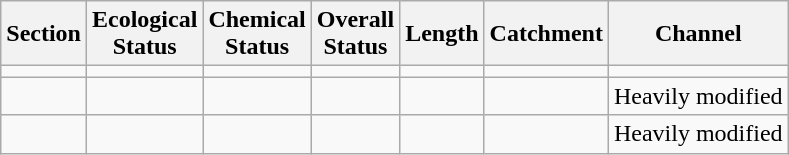<table class="wikitable">
<tr>
<th>Section</th>
<th>Ecological<br>Status</th>
<th>Chemical<br>Status</th>
<th>Overall<br>Status</th>
<th>Length</th>
<th>Catchment</th>
<th>Channel</th>
</tr>
<tr>
<td></td>
<td></td>
<td></td>
<td></td>
<td></td>
<td></td>
<td></td>
</tr>
<tr>
<td></td>
<td></td>
<td></td>
<td></td>
<td></td>
<td></td>
<td>Heavily modified</td>
</tr>
<tr>
<td></td>
<td></td>
<td></td>
<td></td>
<td></td>
<td></td>
<td>Heavily modified</td>
</tr>
</table>
